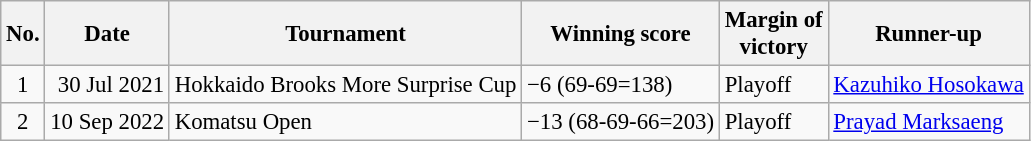<table class="wikitable" style="font-size:95%;">
<tr>
<th>No.</th>
<th>Date</th>
<th>Tournament</th>
<th>Winning score</th>
<th>Margin of<br>victory</th>
<th>Runner-up</th>
</tr>
<tr>
<td align=center>1</td>
<td align=right>30 Jul 2021</td>
<td>Hokkaido Brooks More Surprise Cup</td>
<td>−6 (69-69=138)</td>
<td>Playoff</td>
<td> <a href='#'>Kazuhiko Hosokawa</a></td>
</tr>
<tr>
<td align=center>2</td>
<td align=right>10 Sep 2022</td>
<td>Komatsu Open</td>
<td>−13 (68-69-66=203)</td>
<td>Playoff</td>
<td> <a href='#'>Prayad Marksaeng</a></td>
</tr>
</table>
